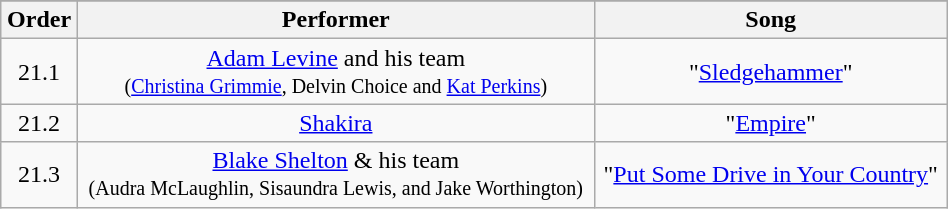<table class="wikitable" style="text-align:center; width:50%;">
<tr>
</tr>
<tr>
<th>Order</th>
<th>Performer</th>
<th>Song</th>
</tr>
<tr>
<td>21.1</td>
<td><a href='#'>Adam Levine</a> and his team <br><small>(<a href='#'>Christina Grimmie</a>, Delvin Choice and <a href='#'>Kat Perkins</a>)</small></td>
<td>"<a href='#'>Sledgehammer</a>"</td>
</tr>
<tr>
<td>21.2</td>
<td><a href='#'>Shakira</a></td>
<td>"<a href='#'>Empire</a>"</td>
</tr>
<tr>
<td>21.3</td>
<td><a href='#'>Blake Shelton</a> & his team <br><small>(Audra McLaughlin, Sisaundra Lewis, and Jake Worthington)</small></td>
<td>"<a href='#'>Put Some Drive in Your Country</a>"</td>
</tr>
</table>
